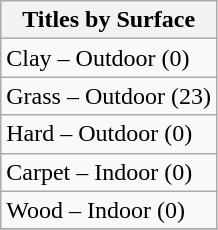<table class="wikitable" style="display:inline-table;">
<tr>
<th>Titles by Surface</th>
</tr>
<tr>
<td>Clay – Outdoor (0)</td>
</tr>
<tr>
<td>Grass – Outdoor (23)</td>
</tr>
<tr>
<td>Hard – Outdoor (0)</td>
</tr>
<tr>
<td>Carpet – Indoor (0)</td>
</tr>
<tr>
<td>Wood – Indoor (0)</td>
</tr>
<tr>
</tr>
</table>
